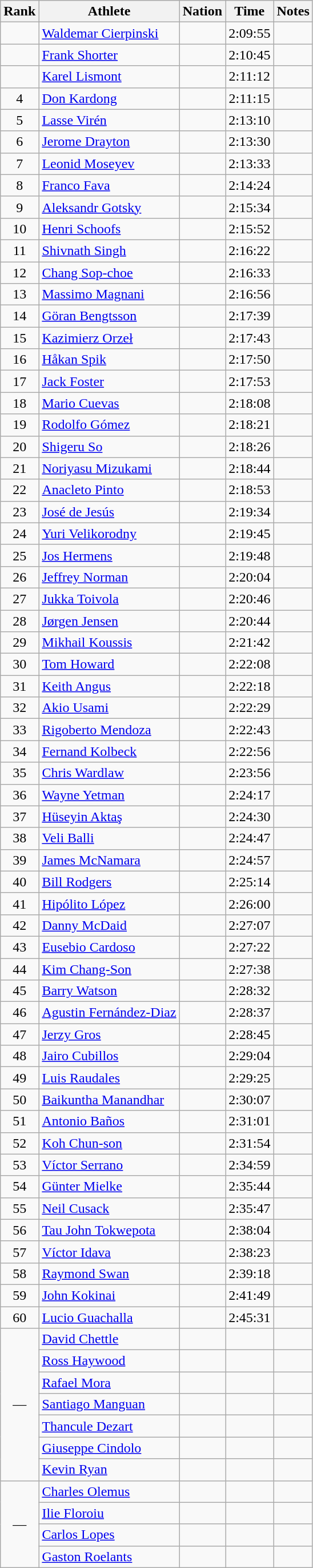<table class="wikitable sortable" style="text-align:center">
<tr>
<th>Rank</th>
<th>Athlete</th>
<th>Nation</th>
<th>Time</th>
<th>Notes</th>
</tr>
<tr>
<td></td>
<td align=left><a href='#'>Waldemar Cierpinski</a></td>
<td align=left></td>
<td>2:09:55</td>
<td></td>
</tr>
<tr>
<td></td>
<td align=left><a href='#'>Frank Shorter</a></td>
<td align=left></td>
<td>2:10:45</td>
<td></td>
</tr>
<tr>
<td></td>
<td align=left><a href='#'>Karel Lismont</a></td>
<td align=left></td>
<td>2:11:12</td>
<td></td>
</tr>
<tr>
<td>4</td>
<td align=left><a href='#'>Don Kardong</a></td>
<td align=left></td>
<td>2:11:15</td>
<td></td>
</tr>
<tr>
<td>5</td>
<td align=left><a href='#'>Lasse Virén</a></td>
<td align=left></td>
<td>2:13:10</td>
<td></td>
</tr>
<tr>
<td>6</td>
<td align=left><a href='#'>Jerome Drayton</a></td>
<td align=left></td>
<td>2:13:30</td>
<td></td>
</tr>
<tr>
<td>7</td>
<td align=left><a href='#'>Leonid Moseyev</a></td>
<td align=left></td>
<td>2:13:33</td>
<td></td>
</tr>
<tr>
<td>8</td>
<td align=left><a href='#'>Franco Fava</a></td>
<td align=left></td>
<td>2:14:24</td>
<td></td>
</tr>
<tr>
<td>9</td>
<td align=left><a href='#'>Aleksandr Gotsky</a></td>
<td align=left></td>
<td>2:15:34</td>
<td></td>
</tr>
<tr>
<td>10</td>
<td align=left><a href='#'>Henri Schoofs</a></td>
<td align=left></td>
<td>2:15:52</td>
<td></td>
</tr>
<tr>
<td>11</td>
<td align=left><a href='#'>Shivnath Singh</a></td>
<td align=left></td>
<td>2:16:22</td>
<td></td>
</tr>
<tr>
<td>12</td>
<td align=left><a href='#'>Chang Sop-choe</a></td>
<td align=left></td>
<td>2:16:33</td>
<td></td>
</tr>
<tr>
<td>13</td>
<td align=left><a href='#'>Massimo Magnani</a></td>
<td align=left></td>
<td>2:16:56</td>
<td></td>
</tr>
<tr>
<td>14</td>
<td align=left><a href='#'>Göran Bengtsson</a></td>
<td align=left></td>
<td>2:17:39</td>
<td></td>
</tr>
<tr>
<td>15</td>
<td align=left><a href='#'>Kazimierz Orzeł</a></td>
<td align=left></td>
<td>2:17:43</td>
<td></td>
</tr>
<tr>
<td>16</td>
<td align=left><a href='#'>Håkan Spik</a></td>
<td align=left></td>
<td>2:17:50</td>
<td></td>
</tr>
<tr>
<td>17</td>
<td align=left><a href='#'>Jack Foster</a></td>
<td align=left></td>
<td>2:17:53</td>
<td></td>
</tr>
<tr>
<td>18</td>
<td align=left><a href='#'>Mario Cuevas</a></td>
<td align=left></td>
<td>2:18:08</td>
<td></td>
</tr>
<tr>
<td>19</td>
<td align=left><a href='#'>Rodolfo Gómez</a></td>
<td align=left></td>
<td>2:18:21</td>
<td></td>
</tr>
<tr>
<td>20</td>
<td align=left><a href='#'>Shigeru So</a></td>
<td align=left></td>
<td>2:18:26</td>
<td></td>
</tr>
<tr>
<td>21</td>
<td align=left><a href='#'>Noriyasu Mizukami</a></td>
<td align=left></td>
<td>2:18:44</td>
<td></td>
</tr>
<tr>
<td>22</td>
<td align=left><a href='#'>Anacleto Pinto</a></td>
<td align=left></td>
<td>2:18:53</td>
<td></td>
</tr>
<tr>
<td>23</td>
<td align=left><a href='#'>José de Jesús</a></td>
<td align=left></td>
<td>2:19:34</td>
<td></td>
</tr>
<tr>
<td>24</td>
<td align=left><a href='#'>Yuri Velikorodny</a></td>
<td align=left></td>
<td>2:19:45</td>
<td></td>
</tr>
<tr>
<td>25</td>
<td align=left><a href='#'>Jos Hermens</a></td>
<td align=left></td>
<td>2:19:48</td>
<td></td>
</tr>
<tr>
<td>26</td>
<td align=left><a href='#'>Jeffrey Norman</a></td>
<td align=left></td>
<td>2:20:04</td>
<td></td>
</tr>
<tr>
<td>27</td>
<td align=left><a href='#'>Jukka Toivola</a></td>
<td align=left></td>
<td>2:20:46</td>
<td></td>
</tr>
<tr>
<td>28</td>
<td align=left><a href='#'>Jørgen Jensen</a></td>
<td align=left></td>
<td>2:20:44</td>
<td></td>
</tr>
<tr>
<td>29</td>
<td align=left><a href='#'>Mikhail Koussis</a></td>
<td align=left></td>
<td>2:21:42</td>
<td></td>
</tr>
<tr>
<td>30</td>
<td align=left><a href='#'>Tom Howard</a></td>
<td align=left></td>
<td>2:22:08</td>
<td></td>
</tr>
<tr>
<td>31</td>
<td align=left><a href='#'>Keith Angus</a></td>
<td align=left></td>
<td>2:22:18</td>
<td></td>
</tr>
<tr>
<td>32</td>
<td align=left><a href='#'>Akio Usami</a></td>
<td align=left></td>
<td>2:22:29</td>
<td></td>
</tr>
<tr>
<td>33</td>
<td align=left><a href='#'>Rigoberto Mendoza</a></td>
<td align=left></td>
<td>2:22:43</td>
<td></td>
</tr>
<tr>
<td>34</td>
<td align=left><a href='#'>Fernand Kolbeck</a></td>
<td align=left></td>
<td>2:22:56</td>
<td></td>
</tr>
<tr>
<td>35</td>
<td align=left><a href='#'>Chris Wardlaw</a></td>
<td align=left></td>
<td>2:23:56</td>
<td></td>
</tr>
<tr>
<td>36</td>
<td align=left><a href='#'>Wayne Yetman</a></td>
<td align=left></td>
<td>2:24:17</td>
<td></td>
</tr>
<tr>
<td>37</td>
<td align=left><a href='#'>Hüseyin Aktaş</a></td>
<td align=left></td>
<td>2:24:30</td>
<td></td>
</tr>
<tr>
<td>38</td>
<td align=left><a href='#'>Veli Balli</a></td>
<td align=left></td>
<td>2:24:47</td>
<td></td>
</tr>
<tr>
<td>39</td>
<td align=left><a href='#'>James McNamara</a></td>
<td align=left></td>
<td>2:24:57</td>
<td></td>
</tr>
<tr>
<td>40</td>
<td align=left><a href='#'>Bill Rodgers</a></td>
<td align=left></td>
<td>2:25:14</td>
<td></td>
</tr>
<tr>
<td>41</td>
<td align=left><a href='#'>Hipólito López</a></td>
<td align=left></td>
<td>2:26:00</td>
<td></td>
</tr>
<tr>
<td>42</td>
<td align=left><a href='#'>Danny McDaid</a></td>
<td align=left></td>
<td>2:27:07</td>
<td></td>
</tr>
<tr>
<td>43</td>
<td align=left><a href='#'>Eusebio Cardoso</a></td>
<td align=left></td>
<td>2:27:22</td>
<td></td>
</tr>
<tr>
<td>44</td>
<td align=left><a href='#'>Kim Chang-Son</a></td>
<td align=left></td>
<td>2:27:38</td>
<td></td>
</tr>
<tr>
<td>45</td>
<td align=left><a href='#'>Barry Watson</a></td>
<td align=left></td>
<td>2:28:32</td>
<td></td>
</tr>
<tr>
<td>46</td>
<td align=left><a href='#'>Agustin Fernández-Diaz</a></td>
<td align=left></td>
<td>2:28:37</td>
<td></td>
</tr>
<tr>
<td>47</td>
<td align=left><a href='#'>Jerzy Gros</a></td>
<td align=left></td>
<td>2:28:45</td>
<td></td>
</tr>
<tr>
<td>48</td>
<td align=left><a href='#'>Jairo Cubillos</a></td>
<td align=left></td>
<td>2:29:04</td>
<td></td>
</tr>
<tr>
<td>49</td>
<td align=left><a href='#'>Luis Raudales</a></td>
<td align=left></td>
<td>2:29:25</td>
<td></td>
</tr>
<tr>
<td>50</td>
<td align=left><a href='#'>Baikuntha Manandhar</a></td>
<td align=left></td>
<td>2:30:07</td>
<td></td>
</tr>
<tr>
<td>51</td>
<td align=left><a href='#'>Antonio Baños</a></td>
<td align=left></td>
<td>2:31:01</td>
<td></td>
</tr>
<tr>
<td>52</td>
<td align=left><a href='#'>Koh Chun-son</a></td>
<td align=left></td>
<td>2:31:54</td>
<td></td>
</tr>
<tr>
<td>53</td>
<td align=left><a href='#'>Víctor Serrano</a></td>
<td align=left></td>
<td>2:34:59</td>
<td></td>
</tr>
<tr>
<td>54</td>
<td align=left><a href='#'>Günter Mielke</a></td>
<td align=left></td>
<td>2:35:44</td>
<td></td>
</tr>
<tr>
<td>55</td>
<td align=left><a href='#'>Neil Cusack</a></td>
<td align=left></td>
<td>2:35:47</td>
<td></td>
</tr>
<tr>
<td>56</td>
<td align=left><a href='#'>Tau John Tokwepota</a></td>
<td align=left></td>
<td>2:38:04</td>
<td></td>
</tr>
<tr>
<td>57</td>
<td align=left><a href='#'>Víctor Idava</a></td>
<td align=left></td>
<td>2:38:23</td>
<td></td>
</tr>
<tr>
<td>58</td>
<td align=left><a href='#'>Raymond Swan</a></td>
<td align=left></td>
<td>2:39:18</td>
<td></td>
</tr>
<tr>
<td>59</td>
<td align=left><a href='#'>John Kokinai</a></td>
<td align=left></td>
<td>2:41:49</td>
<td></td>
</tr>
<tr>
<td>60</td>
<td align=left><a href='#'>Lucio Guachalla</a></td>
<td align=left></td>
<td>2:45:31</td>
<td></td>
</tr>
<tr>
<td rowspan=7 data-sort-value=61>—</td>
<td align=left><a href='#'>David Chettle</a></td>
<td align=left></td>
<td data-sort-value=4:00:00></td>
<td></td>
</tr>
<tr>
<td align=left><a href='#'>Ross Haywood</a></td>
<td align=left></td>
<td data-sort-value=4:00:00></td>
<td></td>
</tr>
<tr>
<td align=left><a href='#'>Rafael Mora</a></td>
<td align=left></td>
<td data-sort-value=4:00:00></td>
<td></td>
</tr>
<tr>
<td align=left><a href='#'>Santiago Manguan</a></td>
<td align=left></td>
<td data-sort-value=4:00:00></td>
<td></td>
</tr>
<tr>
<td align=left><a href='#'>Thancule Dezart</a></td>
<td align=left></td>
<td data-sort-value=4:00:00></td>
<td></td>
</tr>
<tr>
<td align=left><a href='#'>Giuseppe Cindolo</a></td>
<td align=left></td>
<td data-sort-value=4:00:00></td>
<td></td>
</tr>
<tr>
<td align=left><a href='#'>Kevin Ryan</a></td>
<td align=left></td>
<td data-sort-value=4:00:00></td>
<td></td>
</tr>
<tr>
<td rowspan=4 data-sort-value=68>—</td>
<td align=left><a href='#'>Charles Olemus</a></td>
<td align=left></td>
<td data-sort-value=9:00:00></td>
<td></td>
</tr>
<tr>
<td align=left><a href='#'>Ilie Floroiu</a></td>
<td align=left></td>
<td data-sort-value=9:00:00></td>
<td></td>
</tr>
<tr>
<td align=left><a href='#'>Carlos Lopes</a></td>
<td align=left></td>
<td data-sort-value=9:00:00></td>
<td></td>
</tr>
<tr>
<td align=left><a href='#'>Gaston Roelants</a></td>
<td align=left></td>
<td data-sort-value=9:00:00></td>
<td></td>
</tr>
</table>
